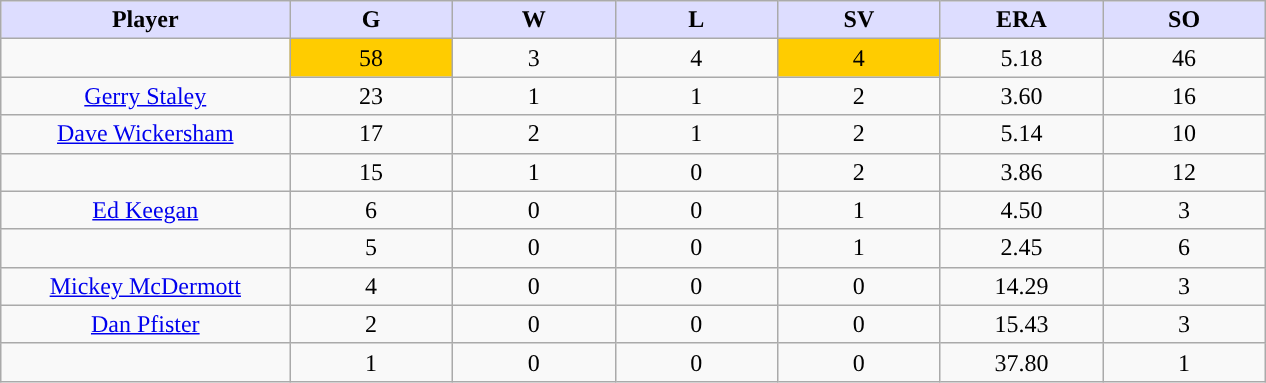<table class="wikitable sortable">
<tr>
<th style="background:#ddf; width:16%;">Player</th>
<th style="background:#ddf; width:9%;">G</th>
<th style="background:#ddf; width:9%;">W</th>
<th style="background:#ddf; width:9%;">L</th>
<th style="background:#ddf; width:9%;">SV</th>
<th style="background:#ddf; width:9%;">ERA</th>
<th style="background:#ddf; width:9%;">SO</th>
</tr>
<tr style="text-align:center;">
<td></td>
<td style="background:#fc0;">58</td>
<td>3</td>
<td>4</td>
<td style="background:#fc0;">4</td>
<td>5.18</td>
<td>46</td>
</tr>
<tr style="text-align:center;">
<td><a href='#'>Gerry Staley</a></td>
<td>23</td>
<td>1</td>
<td>1</td>
<td>2</td>
<td>3.60</td>
<td>16</td>
</tr>
<tr align="center">
<td><a href='#'>Dave Wickersham</a></td>
<td>17</td>
<td>2</td>
<td>1</td>
<td>2</td>
<td>5.14</td>
<td>10</td>
</tr>
<tr align="center">
<td></td>
<td>15</td>
<td>1</td>
<td>0</td>
<td>2</td>
<td>3.86</td>
<td>12</td>
</tr>
<tr style="text-align:center;">
<td><a href='#'>Ed Keegan</a></td>
<td>6</td>
<td>0</td>
<td>0</td>
<td>1</td>
<td>4.50</td>
<td>3</td>
</tr>
<tr align="center">
<td></td>
<td>5</td>
<td>0</td>
<td>0</td>
<td>1</td>
<td>2.45</td>
<td>6</td>
</tr>
<tr style="text-align:center;">
<td><a href='#'>Mickey McDermott</a></td>
<td>4</td>
<td>0</td>
<td>0</td>
<td>0</td>
<td>14.29</td>
<td>3</td>
</tr>
<tr align="center">
<td><a href='#'>Dan Pfister</a></td>
<td>2</td>
<td>0</td>
<td>0</td>
<td>0</td>
<td>15.43</td>
<td>3</td>
</tr>
<tr align="center">
<td></td>
<td>1</td>
<td>0</td>
<td>0</td>
<td>0</td>
<td>37.80</td>
<td>1</td>
</tr>
</table>
